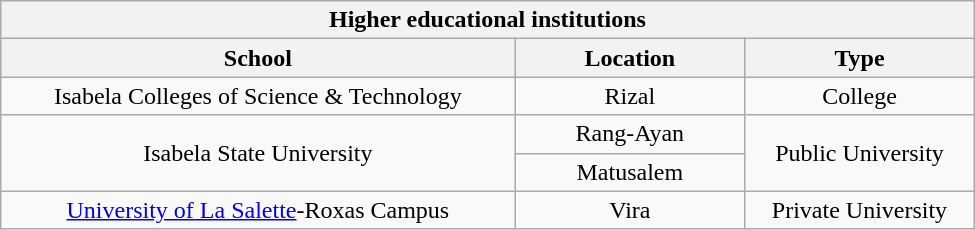<table class="wikitable collapsible collapsed" style="width:650px; text-align:center">
<tr>
<th colspan=3>Higher educational institutions</th>
</tr>
<tr>
<th style="width:350px;">School</th>
<th style="width:150px;">Location</th>
<th style="width:150px;">Type</th>
</tr>
<tr>
<td>Isabela Colleges of Science & Technology</td>
<td>Rizal</td>
<td>College</td>
</tr>
<tr>
<td rowspan=2>Isabela State University</td>
<td>Rang-Ayan</td>
<td rowspan=2>Public University</td>
</tr>
<tr>
<td>Matusalem</td>
</tr>
<tr>
<td><a href='#'>University of La Salette</a>-Roxas Campus</td>
<td>Vira</td>
<td>Private University</td>
</tr>
</table>
